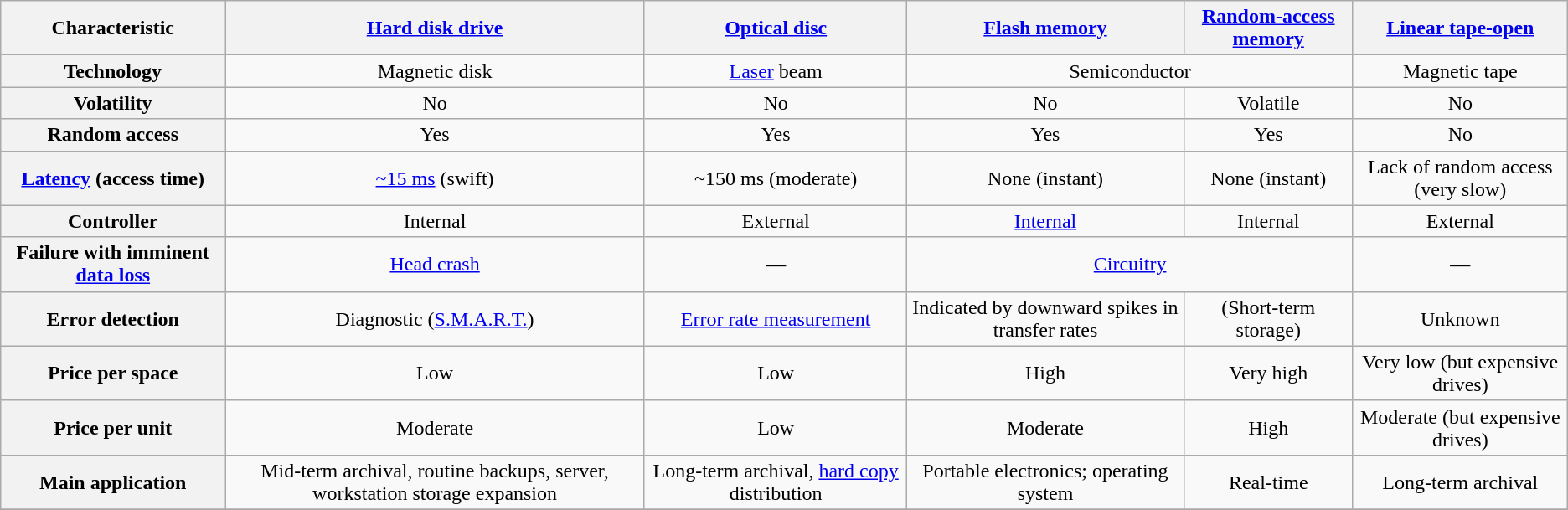<table class=wikitable style="text-align:center;">
<tr>
<th>Characteristic</th>
<th><a href='#'>Hard disk drive</a></th>
<th><a href='#'>Optical disc</a></th>
<th><a href='#'>Flash memory</a></th>
<th><a href='#'>Random-access memory</a></th>
<th><a href='#'>Linear tape-open</a></th>
</tr>
<tr>
<th>Technology</th>
<td>Magnetic disk</td>
<td><a href='#'>Laser</a> beam</td>
<td colspan=2>Semiconductor</td>
<td>Magnetic tape</td>
</tr>
<tr>
<th>Volatility</th>
<td>No</td>
<td>No</td>
<td>No</td>
<td>Volatile</td>
<td>No</td>
</tr>
<tr>
<th>Random access</th>
<td>Yes</td>
<td>Yes</td>
<td>Yes</td>
<td>Yes</td>
<td>No</td>
</tr>
<tr>
<th><a href='#'>Latency</a> (access time)</th>
<td><a href='#'>~15 ms</a> (swift)</td>
<td>~150 ms (moderate)</td>
<td>None (instant)</td>
<td>None (instant)</td>
<td>Lack of random access (very slow)</td>
</tr>
<tr>
<th>Controller</th>
<td>Internal</td>
<td>External</td>
<td><a href='#'>Internal</a></td>
<td>Internal</td>
<td>External</td>
</tr>
<tr>
<th>Failure with imminent <a href='#'>data loss</a></th>
<td><a href='#'>Head crash</a></td>
<td>—</td>
<td colspan=2><a href='#'>Circuitry</a></td>
<td>—</td>
</tr>
<tr>
<th>Error detection</th>
<td>Diagnostic (<a href='#'>S.M.A.R.T.</a>)</td>
<td><a href='#'>Error rate measurement</a></td>
<td>Indicated by downward spikes in transfer rates</td>
<td>(Short-term storage)</td>
<td>Unknown</td>
</tr>
<tr>
<th>Price per space</th>
<td>Low</td>
<td>Low</td>
<td>High</td>
<td>Very high</td>
<td>Very low (but expensive drives)</td>
</tr>
<tr>
<th>Price per unit</th>
<td>Moderate</td>
<td>Low</td>
<td>Moderate</td>
<td>High</td>
<td>Moderate (but expensive drives)</td>
</tr>
<tr>
<th>Main application</th>
<td>Mid-term archival, routine backups, server, workstation storage expansion</td>
<td>Long-term archival, <a href='#'>hard copy</a> distribution</td>
<td>Portable electronics; operating system</td>
<td>Real-time</td>
<td>Long-term archival</td>
</tr>
<tr>
</tr>
</table>
